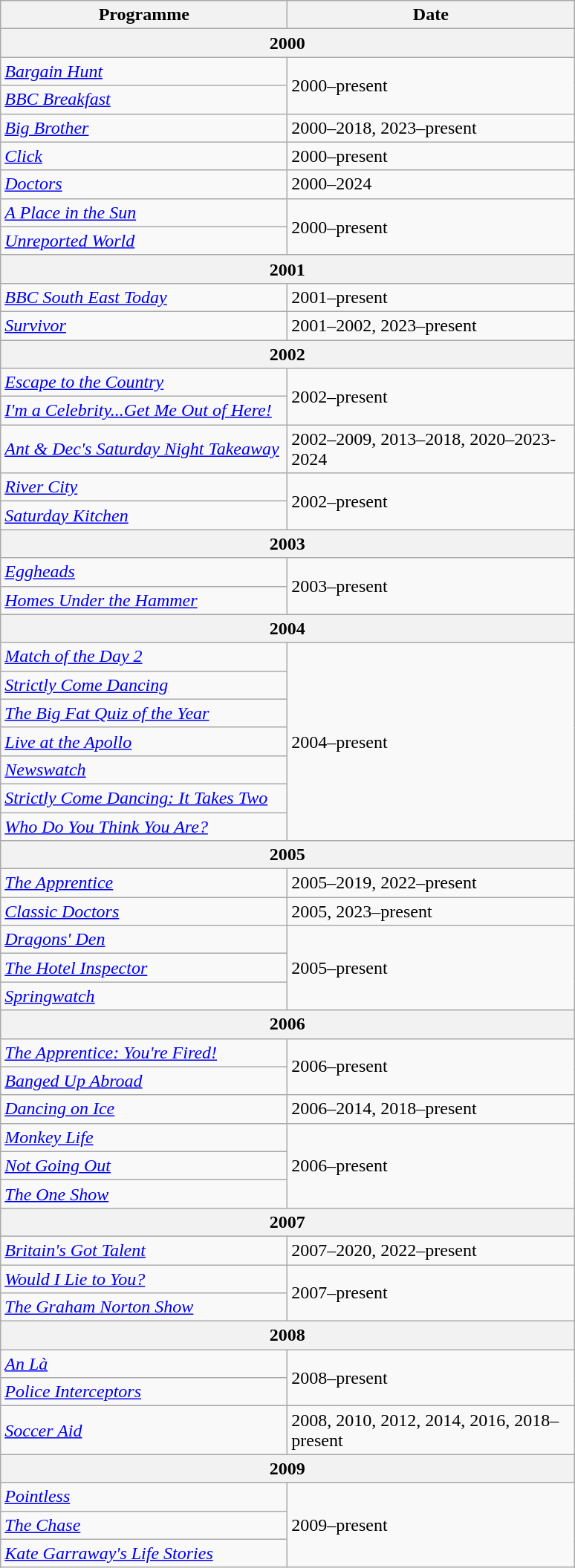<table class="wikitable">
<tr>
<th width=250>Programme</th>
<th width=250>Date</th>
</tr>
<tr>
<th colspan=2>2000</th>
</tr>
<tr>
<td><em><a href='#'>Bargain Hunt</a></em></td>
<td rowspan="2">2000–present</td>
</tr>
<tr>
<td><em><a href='#'>BBC Breakfast</a></em></td>
</tr>
<tr>
<td><em><a href='#'>Big Brother</a></em></td>
<td>2000–2018, 2023–present</td>
</tr>
<tr>
<td><em><a href='#'>Click</a></em></td>
<td>2000–present</td>
</tr>
<tr>
<td><em><a href='#'>Doctors</a></em></td>
<td>2000–2024</td>
</tr>
<tr>
<td><em><a href='#'>A Place in the Sun</a></em></td>
<td rowspan="2">2000–present</td>
</tr>
<tr>
<td><em><a href='#'>Unreported World</a></em></td>
</tr>
<tr>
<th colspan=2>2001</th>
</tr>
<tr>
<td><em><a href='#'>BBC South East Today</a></em></td>
<td>2001–present</td>
</tr>
<tr>
<td><em><a href='#'>Survivor</a></em></td>
<td>2001–2002, 2023–present</td>
</tr>
<tr>
<th colspan=2>2002</th>
</tr>
<tr>
<td><em><a href='#'>Escape to the Country</a></em></td>
<td rowspan="2">2002–present</td>
</tr>
<tr>
<td><em><a href='#'>I'm a Celebrity...Get Me Out of Here!</a></em></td>
</tr>
<tr>
<td><em><a href='#'>Ant & Dec's Saturday Night Takeaway</a></em></td>
<td>2002–2009, 2013–2018, 2020–2023-2024</td>
</tr>
<tr>
<td><em><a href='#'>River City</a></em></td>
<td rowspan="2">2002–present</td>
</tr>
<tr>
<td><em><a href='#'>Saturday Kitchen</a></em></td>
</tr>
<tr>
<th colspan=2>2003</th>
</tr>
<tr>
<td><em><a href='#'>Eggheads</a></em></td>
<td rowspan="2">2003–present</td>
</tr>
<tr>
<td><em><a href='#'>Homes Under the Hammer</a></em></td>
</tr>
<tr>
<th colspan=2>2004</th>
</tr>
<tr>
<td><em><a href='#'>Match of the Day 2</a></em></td>
<td rowspan="7">2004–present</td>
</tr>
<tr>
<td><em><a href='#'>Strictly Come Dancing</a></em></td>
</tr>
<tr>
<td><em><a href='#'>The Big Fat Quiz of the Year</a></em></td>
</tr>
<tr>
<td><em><a href='#'>Live at the Apollo</a></em></td>
</tr>
<tr>
<td><em><a href='#'>Newswatch</a></em></td>
</tr>
<tr>
<td><em><a href='#'>Strictly Come Dancing: It Takes Two</a></em></td>
</tr>
<tr>
<td><em><a href='#'>Who Do You Think You Are?</a></em></td>
</tr>
<tr>
<th colspan=6>2005</th>
</tr>
<tr>
<td><em><a href='#'>The Apprentice</a></em></td>
<td>2005–2019, 2022–present</td>
</tr>
<tr>
<td><em><a href='#'>Classic Doctors</a></em></td>
<td>2005, 2023–present</td>
</tr>
<tr>
<td><em><a href='#'>Dragons' Den</a></em></td>
<td rowspan="3">2005–present</td>
</tr>
<tr>
<td><em><a href='#'>The Hotel Inspector</a></em></td>
</tr>
<tr>
<td><em><a href='#'>Springwatch</a></em></td>
</tr>
<tr>
<th colspan=2>2006</th>
</tr>
<tr>
<td><em><a href='#'>The Apprentice: You're Fired!</a></em></td>
<td rowspan="2">2006–present</td>
</tr>
<tr>
<td><em><a href='#'>Banged Up Abroad</a></em></td>
</tr>
<tr>
<td><em><a href='#'>Dancing on Ice</a></em></td>
<td>2006–2014, 2018–present</td>
</tr>
<tr>
<td><em><a href='#'>Monkey Life</a></em></td>
<td rowspan="3">2006–present</td>
</tr>
<tr>
<td><em><a href='#'>Not Going Out</a></em></td>
</tr>
<tr>
<td><em><a href='#'>The One Show</a></em></td>
</tr>
<tr>
<th colspan=2>2007</th>
</tr>
<tr>
<td><em><a href='#'>Britain's Got Talent</a></em></td>
<td>2007–2020, 2022–present</td>
</tr>
<tr>
<td><em><a href='#'>Would I Lie to You?</a></em></td>
<td rowspan="2">2007–present</td>
</tr>
<tr>
<td><em><a href='#'>The Graham Norton Show</a></em></td>
</tr>
<tr>
<th colspan=2>2008</th>
</tr>
<tr>
<td><em><a href='#'>An Là</a></em></td>
<td rowspan="2">2008–present</td>
</tr>
<tr>
<td><em><a href='#'>Police Interceptors</a></em></td>
</tr>
<tr>
<td><em><a href='#'>Soccer Aid</a></em></td>
<td>2008, 2010, 2012, 2014, 2016, 2018–present</td>
</tr>
<tr>
<th colspan=2>2009</th>
</tr>
<tr>
<td><em><a href='#'>Pointless</a></em></td>
<td rowspan="3">2009–present</td>
</tr>
<tr>
<td><em><a href='#'>The Chase</a></em></td>
</tr>
<tr>
<td><em><a href='#'>Kate Garraway's Life Stories</a></em></td>
</tr>
</table>
